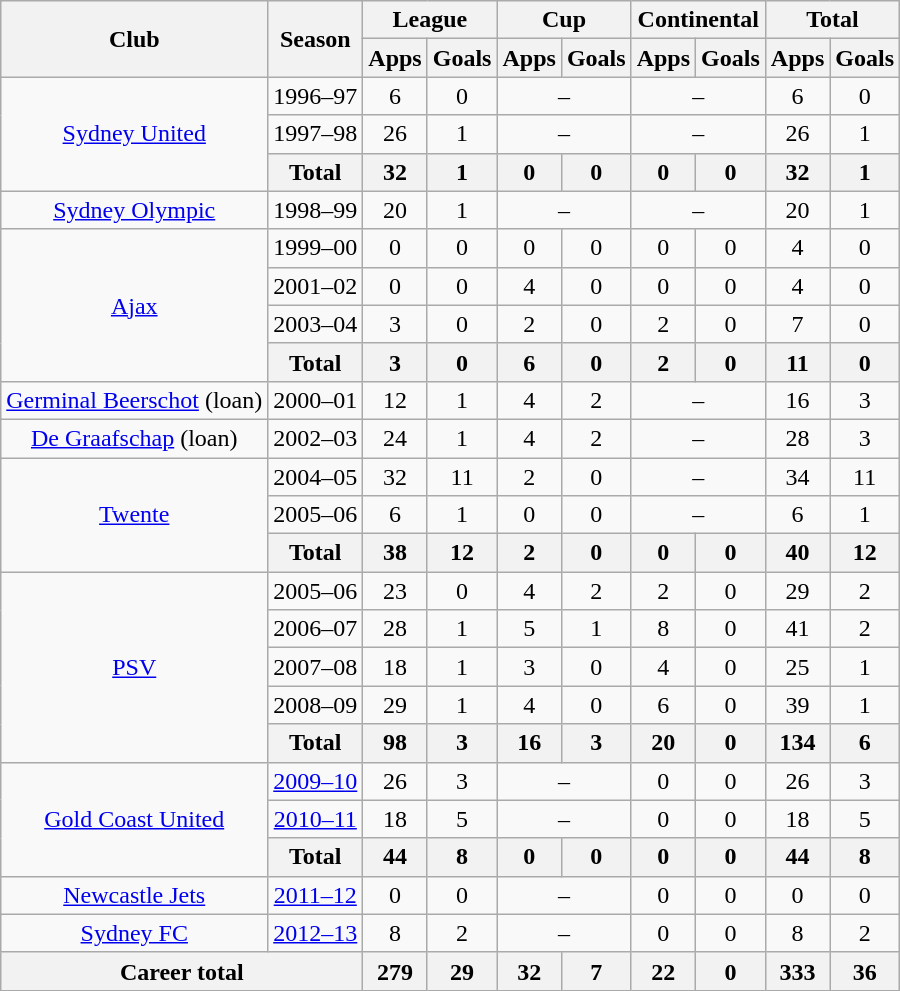<table class="wikitable" style="text-align:center">
<tr>
<th rowspan="2">Club</th>
<th rowspan="2">Season</th>
<th colspan="2">League</th>
<th colspan="2">Cup</th>
<th colspan="2">Continental</th>
<th colspan="3">Total</th>
</tr>
<tr>
<th>Apps</th>
<th>Goals</th>
<th>Apps</th>
<th>Goals</th>
<th>Apps</th>
<th>Goals</th>
<th>Apps</th>
<th>Goals</th>
</tr>
<tr>
<td rowspan="3"><a href='#'>Sydney United</a></td>
<td>1996–97</td>
<td>6</td>
<td>0</td>
<td colspan="2">–</td>
<td colspan="2">–</td>
<td>6</td>
<td>0</td>
</tr>
<tr>
<td>1997–98</td>
<td>26</td>
<td>1</td>
<td colspan="2">–</td>
<td colspan="2">–</td>
<td>26</td>
<td>1</td>
</tr>
<tr>
<th>Total</th>
<th>32</th>
<th>1</th>
<th>0</th>
<th>0</th>
<th>0</th>
<th>0</th>
<th>32</th>
<th>1</th>
</tr>
<tr>
<td><a href='#'>Sydney Olympic</a></td>
<td>1998–99</td>
<td>20</td>
<td>1</td>
<td colspan="2">–</td>
<td colspan="2">–</td>
<td>20</td>
<td>1</td>
</tr>
<tr>
<td rowspan="4"><a href='#'>Ajax</a></td>
<td>1999–00</td>
<td>0</td>
<td>0</td>
<td>0</td>
<td>0</td>
<td>0</td>
<td>0</td>
<td>4</td>
<td>0</td>
</tr>
<tr>
<td>2001–02</td>
<td>0</td>
<td>0</td>
<td>4</td>
<td>0</td>
<td>0</td>
<td>0</td>
<td>4</td>
<td>0</td>
</tr>
<tr>
<td>2003–04</td>
<td>3</td>
<td>0</td>
<td>2</td>
<td>0</td>
<td>2</td>
<td>0</td>
<td>7</td>
<td>0</td>
</tr>
<tr>
<th>Total</th>
<th>3</th>
<th>0</th>
<th>6</th>
<th>0</th>
<th>2</th>
<th>0</th>
<th>11</th>
<th>0</th>
</tr>
<tr>
<td><a href='#'>Germinal Beerschot</a> (loan)</td>
<td>2000–01</td>
<td>12</td>
<td>1</td>
<td>4</td>
<td>2</td>
<td colspan="2">–</td>
<td>16</td>
<td>3</td>
</tr>
<tr>
<td><a href='#'>De Graafschap</a> (loan)</td>
<td>2002–03</td>
<td>24</td>
<td>1</td>
<td>4</td>
<td>2</td>
<td colspan="2">–</td>
<td>28</td>
<td>3</td>
</tr>
<tr>
<td rowspan="3"><a href='#'>Twente</a></td>
<td>2004–05</td>
<td>32</td>
<td>11</td>
<td>2</td>
<td>0</td>
<td colspan="2">–</td>
<td>34</td>
<td>11</td>
</tr>
<tr>
<td>2005–06</td>
<td>6</td>
<td>1</td>
<td>0</td>
<td>0</td>
<td colspan="2">–</td>
<td>6</td>
<td>1</td>
</tr>
<tr>
<th>Total</th>
<th>38</th>
<th>12</th>
<th>2</th>
<th>0</th>
<th>0</th>
<th>0</th>
<th>40</th>
<th>12</th>
</tr>
<tr>
<td rowspan="5"><a href='#'>PSV</a></td>
<td>2005–06</td>
<td>23</td>
<td>0</td>
<td>4</td>
<td>2</td>
<td>2</td>
<td>0</td>
<td>29</td>
<td>2</td>
</tr>
<tr>
<td>2006–07</td>
<td>28</td>
<td>1</td>
<td>5</td>
<td>1</td>
<td>8</td>
<td>0</td>
<td>41</td>
<td>2</td>
</tr>
<tr>
<td>2007–08</td>
<td>18</td>
<td>1</td>
<td>3</td>
<td>0</td>
<td>4</td>
<td>0</td>
<td>25</td>
<td>1</td>
</tr>
<tr>
<td>2008–09</td>
<td>29</td>
<td>1</td>
<td>4</td>
<td>0</td>
<td>6</td>
<td>0</td>
<td>39</td>
<td>1</td>
</tr>
<tr>
<th>Total</th>
<th>98</th>
<th>3</th>
<th>16</th>
<th>3</th>
<th>20</th>
<th>0</th>
<th>134</th>
<th>6</th>
</tr>
<tr>
<td rowspan="3"><a href='#'>Gold Coast United</a></td>
<td><a href='#'>2009–10</a></td>
<td>26</td>
<td>3</td>
<td colspan="2">–</td>
<td>0</td>
<td>0</td>
<td>26</td>
<td>3</td>
</tr>
<tr>
<td><a href='#'>2010–11</a></td>
<td>18</td>
<td>5</td>
<td colspan="2">–</td>
<td>0</td>
<td>0</td>
<td>18</td>
<td>5</td>
</tr>
<tr>
<th>Total</th>
<th>44</th>
<th>8</th>
<th>0</th>
<th>0</th>
<th>0</th>
<th>0</th>
<th>44</th>
<th>8</th>
</tr>
<tr>
<td><a href='#'>Newcastle Jets</a></td>
<td><a href='#'>2011–12</a></td>
<td>0</td>
<td>0</td>
<td colspan="2">–</td>
<td>0</td>
<td>0</td>
<td>0</td>
<td>0</td>
</tr>
<tr>
<td><a href='#'>Sydney FC</a></td>
<td><a href='#'>2012–13</a></td>
<td>8</td>
<td>2</td>
<td colspan="2">–</td>
<td>0</td>
<td>0</td>
<td>8</td>
<td>2</td>
</tr>
<tr>
<th colspan="2">Career total</th>
<th>279</th>
<th>29</th>
<th>32</th>
<th>7</th>
<th>22</th>
<th>0</th>
<th>333</th>
<th>36</th>
</tr>
</table>
